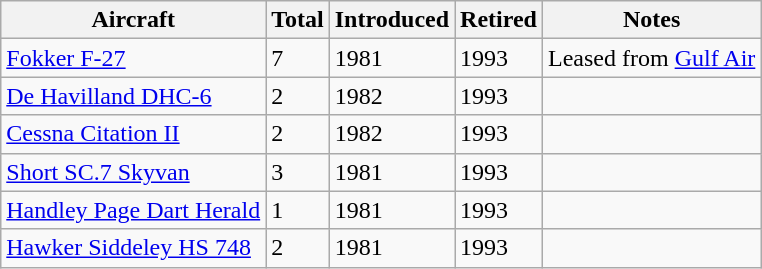<table class="wikitable">
<tr>
<th>Aircraft</th>
<th>Total</th>
<th>Introduced</th>
<th>Retired</th>
<th>Notes</th>
</tr>
<tr>
<td><a href='#'>Fokker F-27</a></td>
<td>7</td>
<td>1981</td>
<td>1993</td>
<td>Leased from <a href='#'>Gulf Air</a></td>
</tr>
<tr>
<td><a href='#'>De Havilland DHC-6</a></td>
<td>2</td>
<td>1982</td>
<td>1993</td>
<td></td>
</tr>
<tr>
<td><a href='#'>Cessna Citation II</a></td>
<td>2</td>
<td>1982</td>
<td>1993</td>
<td></td>
</tr>
<tr>
<td><a href='#'>Short SC.7 Skyvan</a></td>
<td>3</td>
<td>1981</td>
<td>1993</td>
<td></td>
</tr>
<tr>
<td><a href='#'>Handley Page Dart Herald</a></td>
<td>1</td>
<td>1981</td>
<td>1993</td>
<td></td>
</tr>
<tr>
<td><a href='#'>Hawker Siddeley HS 748</a></td>
<td>2</td>
<td>1981</td>
<td>1993</td>
<td></td>
</tr>
</table>
